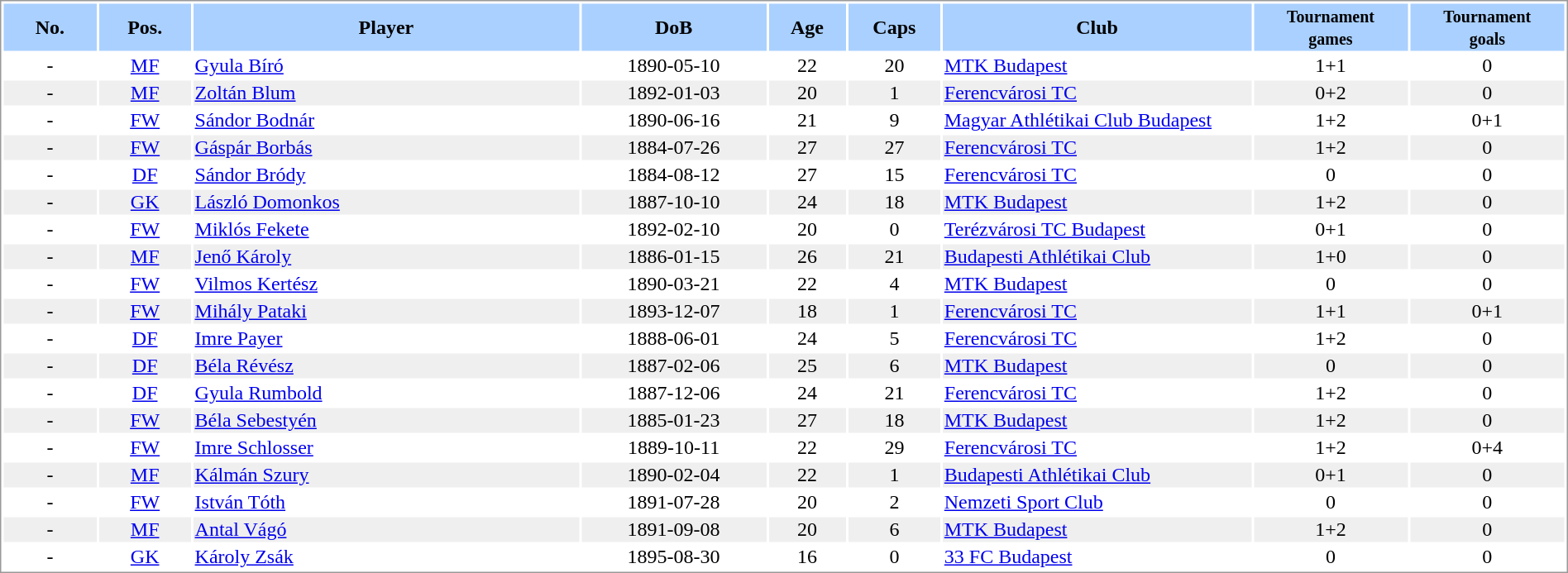<table border="0" width="100%" style="border: 1px solid #999; background-color:#FFFFFF; text-align:center">
<tr align="center" bgcolor="#AAD0FF">
<th width=6%>No.</th>
<th width=6%>Pos.</th>
<th width=25%>Player</th>
<th width=12%>DoB</th>
<th width=5%>Age</th>
<th width=6%>Caps</th>
<th width=20%>Club</th>
<th width=10%><small>Tournament<br>games</small></th>
<th width=10%><small>Tournament<br>goals</small></th>
</tr>
<tr>
<td>-</td>
<td><a href='#'>MF</a></td>
<td align="left"><a href='#'>Gyula Bíró</a></td>
<td>1890-05-10</td>
<td>22</td>
<td>20</td>
<td align="left"> <a href='#'>MTK Budapest</a></td>
<td>1+1</td>
<td>0</td>
</tr>
<tr bgcolor="#EFEFEF">
<td>-</td>
<td><a href='#'>MF</a></td>
<td align="left"><a href='#'>Zoltán Blum</a></td>
<td>1892-01-03</td>
<td>20</td>
<td>1</td>
<td align="left"> <a href='#'>Ferencvárosi TC</a></td>
<td>0+2</td>
<td>0</td>
</tr>
<tr>
<td>-</td>
<td><a href='#'>FW</a></td>
<td align="left"><a href='#'>Sándor Bodnár</a></td>
<td>1890-06-16</td>
<td>21</td>
<td>9</td>
<td align="left"> <a href='#'>Magyar Athlétikai Club Budapest</a></td>
<td>1+2</td>
<td>0+1</td>
</tr>
<tr bgcolor="#EFEFEF">
<td>-</td>
<td><a href='#'>FW</a></td>
<td align="left"><a href='#'>Gáspár Borbás</a></td>
<td>1884-07-26</td>
<td>27</td>
<td>27</td>
<td align="left"> <a href='#'>Ferencvárosi TC</a></td>
<td>1+2</td>
<td>0</td>
</tr>
<tr>
<td>-</td>
<td><a href='#'>DF</a></td>
<td align="left"><a href='#'>Sándor Bródy</a></td>
<td>1884-08-12</td>
<td>27</td>
<td>15</td>
<td align="left"> <a href='#'>Ferencvárosi TC</a></td>
<td>0</td>
<td>0</td>
</tr>
<tr bgcolor="#EFEFEF">
<td>-</td>
<td><a href='#'>GK</a></td>
<td align="left"><a href='#'>László Domonkos</a></td>
<td>1887-10-10</td>
<td>24</td>
<td>18</td>
<td align="left"> <a href='#'>MTK Budapest</a></td>
<td>1+2</td>
<td>0</td>
</tr>
<tr>
<td>-</td>
<td><a href='#'>FW</a></td>
<td align="left"><a href='#'>Miklós Fekete</a></td>
<td>1892-02-10</td>
<td>20</td>
<td>0</td>
<td align="left"> <a href='#'>Terézvárosi TC Budapest</a></td>
<td>0+1</td>
<td>0</td>
</tr>
<tr bgcolor="#EFEFEF">
<td>-</td>
<td><a href='#'>MF</a></td>
<td align="left"><a href='#'>Jenő Károly</a></td>
<td>1886-01-15</td>
<td>26</td>
<td>21</td>
<td align="left"> <a href='#'>Budapesti Athlétikai Club</a></td>
<td>1+0</td>
<td>0</td>
</tr>
<tr>
<td>-</td>
<td><a href='#'>FW</a></td>
<td align="left"><a href='#'>Vilmos Kertész</a></td>
<td>1890-03-21</td>
<td>22</td>
<td>4</td>
<td align="left"> <a href='#'>MTK Budapest</a></td>
<td>0</td>
<td>0</td>
</tr>
<tr bgcolor="#EFEFEF">
<td>-</td>
<td><a href='#'>FW</a></td>
<td align="left"><a href='#'>Mihály Pataki</a></td>
<td>1893-12-07</td>
<td>18</td>
<td>1</td>
<td align="left"> <a href='#'>Ferencvárosi TC</a></td>
<td>1+1</td>
<td>0+1</td>
</tr>
<tr>
<td>-</td>
<td><a href='#'>DF</a></td>
<td align="left"><a href='#'>Imre Payer</a></td>
<td>1888-06-01</td>
<td>24</td>
<td>5</td>
<td align="left"> <a href='#'>Ferencvárosi TC</a></td>
<td>1+2</td>
<td>0</td>
</tr>
<tr bgcolor="#EFEFEF">
<td>-</td>
<td><a href='#'>DF</a></td>
<td align="left"><a href='#'>Béla Révész</a></td>
<td>1887-02-06</td>
<td>25</td>
<td>6</td>
<td align="left"> <a href='#'>MTK Budapest</a></td>
<td>0</td>
<td>0</td>
</tr>
<tr>
<td>-</td>
<td><a href='#'>DF</a></td>
<td align="left"><a href='#'>Gyula Rumbold</a></td>
<td>1887-12-06</td>
<td>24</td>
<td>21</td>
<td align="left"> <a href='#'>Ferencvárosi TC</a></td>
<td>1+2</td>
<td>0</td>
</tr>
<tr bgcolor="#EFEFEF">
<td>-</td>
<td><a href='#'>FW</a></td>
<td align="left"><a href='#'>Béla Sebestyén</a></td>
<td>1885-01-23</td>
<td>27</td>
<td>18</td>
<td align="left"> <a href='#'>MTK Budapest</a></td>
<td>1+2</td>
<td>0</td>
</tr>
<tr>
<td>-</td>
<td><a href='#'>FW</a></td>
<td align="left"><a href='#'>Imre Schlosser</a></td>
<td>1889-10-11</td>
<td>22</td>
<td>29</td>
<td align="left"> <a href='#'>Ferencvárosi TC</a></td>
<td>1+2</td>
<td>0+4</td>
</tr>
<tr bgcolor="#EFEFEF">
<td>-</td>
<td><a href='#'>MF</a></td>
<td align="left"><a href='#'>Kálmán Szury</a></td>
<td>1890-02-04</td>
<td>22</td>
<td>1</td>
<td align="left"> <a href='#'>Budapesti Athlétikai Club</a></td>
<td>0+1</td>
<td>0</td>
</tr>
<tr>
<td>-</td>
<td><a href='#'>FW</a></td>
<td align="left"><a href='#'>István Tóth</a></td>
<td>1891-07-28</td>
<td>20</td>
<td>2</td>
<td align="left"> <a href='#'>Nemzeti Sport Club</a></td>
<td>0</td>
<td>0</td>
</tr>
<tr bgcolor="#EFEFEF">
<td>-</td>
<td><a href='#'>MF</a></td>
<td align="left"><a href='#'>Antal Vágó</a></td>
<td>1891-09-08</td>
<td>20</td>
<td>6</td>
<td align="left"> <a href='#'>MTK Budapest</a></td>
<td>1+2</td>
<td>0</td>
</tr>
<tr>
<td>-</td>
<td><a href='#'>GK</a></td>
<td align="left"><a href='#'>Károly Zsák</a></td>
<td>1895-08-30</td>
<td>16</td>
<td>0</td>
<td align="left"> <a href='#'>33 FC Budapest</a></td>
<td>0</td>
<td>0</td>
</tr>
</table>
